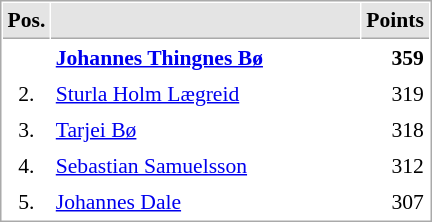<table cellspacing="1" cellpadding="3" style="border:1px solid #AAAAAA;font-size:90%">
<tr bgcolor="#E4E4E4">
<th style="border-bottom:1px solid #AAAAAA" width=10>Pos.</th>
<th style="border-bottom:1px solid #AAAAAA" width=200></th>
<th style="border-bottom:1px solid #AAAAAA" width=20>Points</th>
</tr>
<tr>
<td align="center"><strong><span>  </span></strong></td>
<td> <strong><a href='#'>Johannes Thingnes Bø</a></strong></td>
<td align="right"><strong>359</strong></td>
</tr>
<tr>
<td align="center">2.</td>
<td> <a href='#'>Sturla Holm Lægreid</a></td>
<td align="right">319</td>
</tr>
<tr>
<td align="center">3.</td>
<td> <a href='#'>Tarjei Bø</a></td>
<td align="right">318</td>
</tr>
<tr>
<td align="center">4.</td>
<td> <a href='#'>Sebastian Samuelsson</a></td>
<td align="right">312</td>
</tr>
<tr>
<td align="center">5.</td>
<td> <a href='#'>Johannes Dale</a></td>
<td align="right">307</td>
</tr>
</table>
